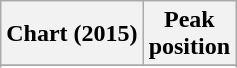<table class="wikitable sortable plainrowheaders" style="text-align:center">
<tr>
<th scope="col">Chart (2015)</th>
<th scope="col">Peak<br>position</th>
</tr>
<tr>
</tr>
<tr>
</tr>
<tr>
</tr>
</table>
